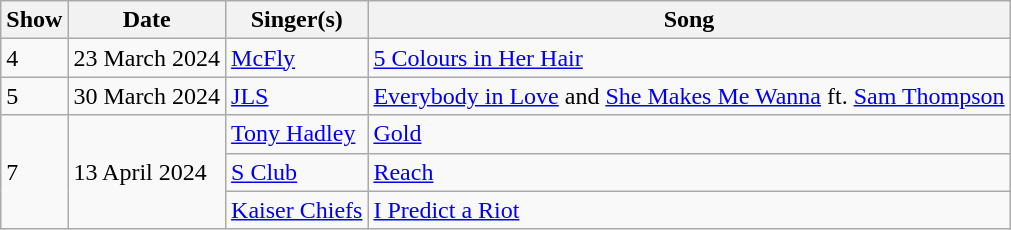<table class="wikitable">
<tr>
<th>Show</th>
<th>Date</th>
<th>Singer(s)</th>
<th>Song</th>
</tr>
<tr>
<td>4</td>
<td>23 March 2024</td>
<td><a href='#'>McFly</a></td>
<td><a href='#'>5 Colours in Her Hair</a></td>
</tr>
<tr>
<td>5</td>
<td>30 March 2024</td>
<td><a href='#'>JLS</a></td>
<td><a href='#'>Everybody in Love</a> and <a href='#'>She Makes Me Wanna</a> ft. <a href='#'>Sam Thompson</a></td>
</tr>
<tr>
<td rowspan="3">7</td>
<td rowspan="3">13 April 2024</td>
<td><a href='#'>Tony Hadley</a></td>
<td><a href='#'>Gold</a></td>
</tr>
<tr>
<td><a href='#'>S Club</a></td>
<td><a href='#'>Reach</a></td>
</tr>
<tr>
<td><a href='#'>Kaiser Chiefs</a></td>
<td><a href='#'>I Predict a Riot</a></td>
</tr>
</table>
